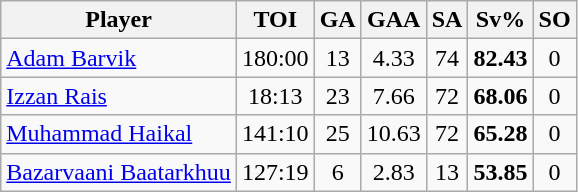<table class="wikitable sortable" style="text-align:center;">
<tr>
<th>Player</th>
<th>TOI</th>
<th>GA</th>
<th>GAA</th>
<th>SA</th>
<th>Sv%</th>
<th>SO</th>
</tr>
<tr>
<td style="text-align:left;"> <a href='#'>Adam Barvik</a></td>
<td>180:00</td>
<td>13</td>
<td>4.33</td>
<td>74</td>
<td><strong>82.43</strong></td>
<td>0</td>
</tr>
<tr>
<td style="text-align:left;"> <a href='#'>Izzan Rais</a></td>
<td>18:13</td>
<td>23</td>
<td>7.66</td>
<td>72</td>
<td><strong>68.06</strong></td>
<td>0</td>
</tr>
<tr>
<td style="text-align:left;"> <a href='#'>Muhammad Haikal</a></td>
<td>141:10</td>
<td>25</td>
<td>10.63</td>
<td>72</td>
<td><strong>65.28</strong></td>
<td>0</td>
</tr>
<tr>
<td style="text-align:left;"> <a href='#'>Bazarvaani Baatarkhuu</a></td>
<td>127:19</td>
<td>6</td>
<td>2.83</td>
<td>13</td>
<td><strong>53.85</strong></td>
<td>0</td>
</tr>
</table>
